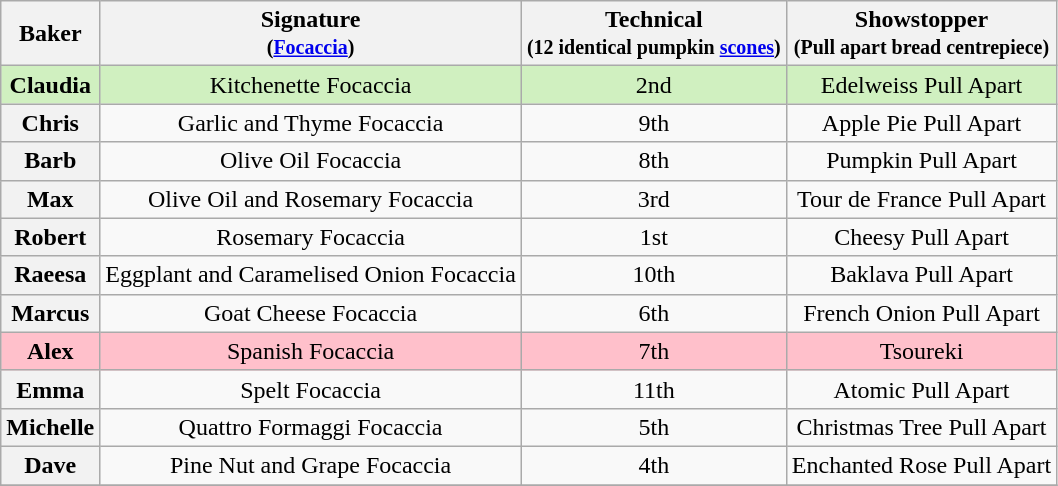<table class="wikitable sortable" style="text-align:center">
<tr>
<th>Baker</th>
<th class="unsortable">Signature<br><small>(<a href='#'>Focaccia</a>)</small></th>
<th>Technical<br><small>(12 identical pumpkin <a href='#'>scones</a>)</small></th>
<th class="unsortable">Showstopper<br><small>(Pull apart bread centrepiece)</small></th>
</tr>
<tr style="background:#d0f0c0;">
<th style="background:#d0f0c0;">Claudia</th>
<td>Kitchenette Focaccia</td>
<td>2nd</td>
<td>Edelweiss Pull Apart</td>
</tr>
<tr>
<th>Chris</th>
<td>Garlic and Thyme Focaccia</td>
<td>9th</td>
<td>Apple Pie Pull Apart</td>
</tr>
<tr>
<th>Barb</th>
<td>Olive Oil Focaccia</td>
<td>8th</td>
<td>Pumpkin Pull Apart</td>
</tr>
<tr>
<th>Max</th>
<td>Olive Oil and Rosemary Focaccia</td>
<td>3rd</td>
<td>Tour de France Pull Apart</td>
</tr>
<tr>
<th>Robert</th>
<td>Rosemary Focaccia</td>
<td>1st</td>
<td>Cheesy Pull Apart</td>
</tr>
<tr>
<th>Raeesa</th>
<td>Eggplant and Caramelised Onion Focaccia</td>
<td>10th</td>
<td>Baklava Pull Apart</td>
</tr>
<tr>
<th>Marcus</th>
<td>Goat Cheese Focaccia</td>
<td>6th</td>
<td>French Onion Pull Apart</td>
</tr>
<tr style="background:Pink;">
<th style="background:Pink;">Alex</th>
<td>Spanish Focaccia</td>
<td>7th</td>
<td>Tsoureki</td>
</tr>
<tr>
<th>Emma</th>
<td>Spelt Focaccia</td>
<td>11th</td>
<td>Atomic Pull Apart</td>
</tr>
<tr>
<th>Michelle</th>
<td>Quattro Formaggi Focaccia</td>
<td>5th</td>
<td>Christmas Tree Pull Apart</td>
</tr>
<tr>
<th>Dave</th>
<td>Pine Nut and Grape Focaccia</td>
<td>4th</td>
<td>Enchanted Rose Pull Apart</td>
</tr>
<tr>
</tr>
</table>
